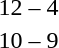<table style="text-align:center">
<tr>
<th width=200></th>
<th width=100></th>
<th width=200></th>
</tr>
<tr>
<td align=right><strong></strong></td>
<td>12 – 4</td>
<td align=left></td>
</tr>
<tr>
<td align=right><strong></strong></td>
<td>10 – 9</td>
<td align=left></td>
</tr>
</table>
